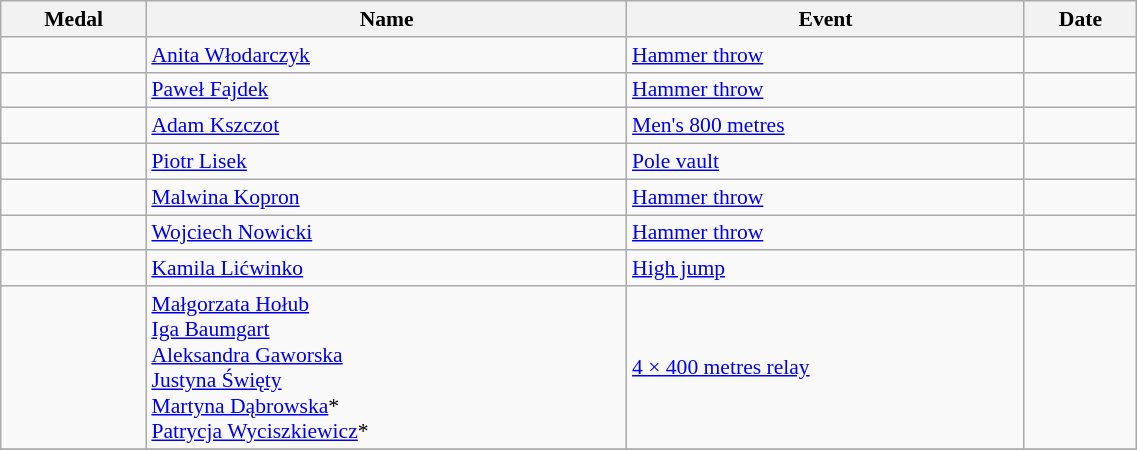<table class="wikitable sortable" style="font-size:90%" width=60%>
<tr>
<th>Medal</th>
<th>Name</th>
<th>Event</th>
<th>Date</th>
</tr>
<tr>
<td></td>
<td><a href='#'>Anita Włodarczyk</a></td>
<td><a href='#'>Hammer throw</a></td>
<td></td>
</tr>
<tr>
<td></td>
<td><a href='#'>Paweł Fajdek</a></td>
<td><a href='#'>Hammer throw</a></td>
<td></td>
</tr>
<tr>
<td></td>
<td><a href='#'>Adam Kszczot</a></td>
<td><a href='#'>Men's 800 metres</a></td>
<td></td>
</tr>
<tr>
<td></td>
<td><a href='#'>Piotr Lisek</a></td>
<td><a href='#'>Pole vault</a></td>
<td></td>
</tr>
<tr>
<td></td>
<td><a href='#'>Malwina Kopron</a></td>
<td><a href='#'>Hammer throw</a></td>
<td></td>
</tr>
<tr>
<td></td>
<td><a href='#'>Wojciech Nowicki</a></td>
<td><a href='#'>Hammer throw</a></td>
<td></td>
</tr>
<tr>
<td></td>
<td><a href='#'>Kamila Lićwinko</a></td>
<td><a href='#'>High jump</a></td>
<td></td>
</tr>
<tr>
<td></td>
<td><a href='#'>Małgorzata Hołub</a><br><a href='#'>Iga Baumgart</a><br><a href='#'>Aleksandra Gaworska</a><br><a href='#'>Justyna Święty</a><br><a href='#'>Martyna Dąbrowska</a>*<br><a href='#'>Patrycja Wyciszkiewicz</a>*</td>
<td><a href='#'>4 × 400 metres relay</a></td>
<td></td>
</tr>
<tr>
</tr>
</table>
